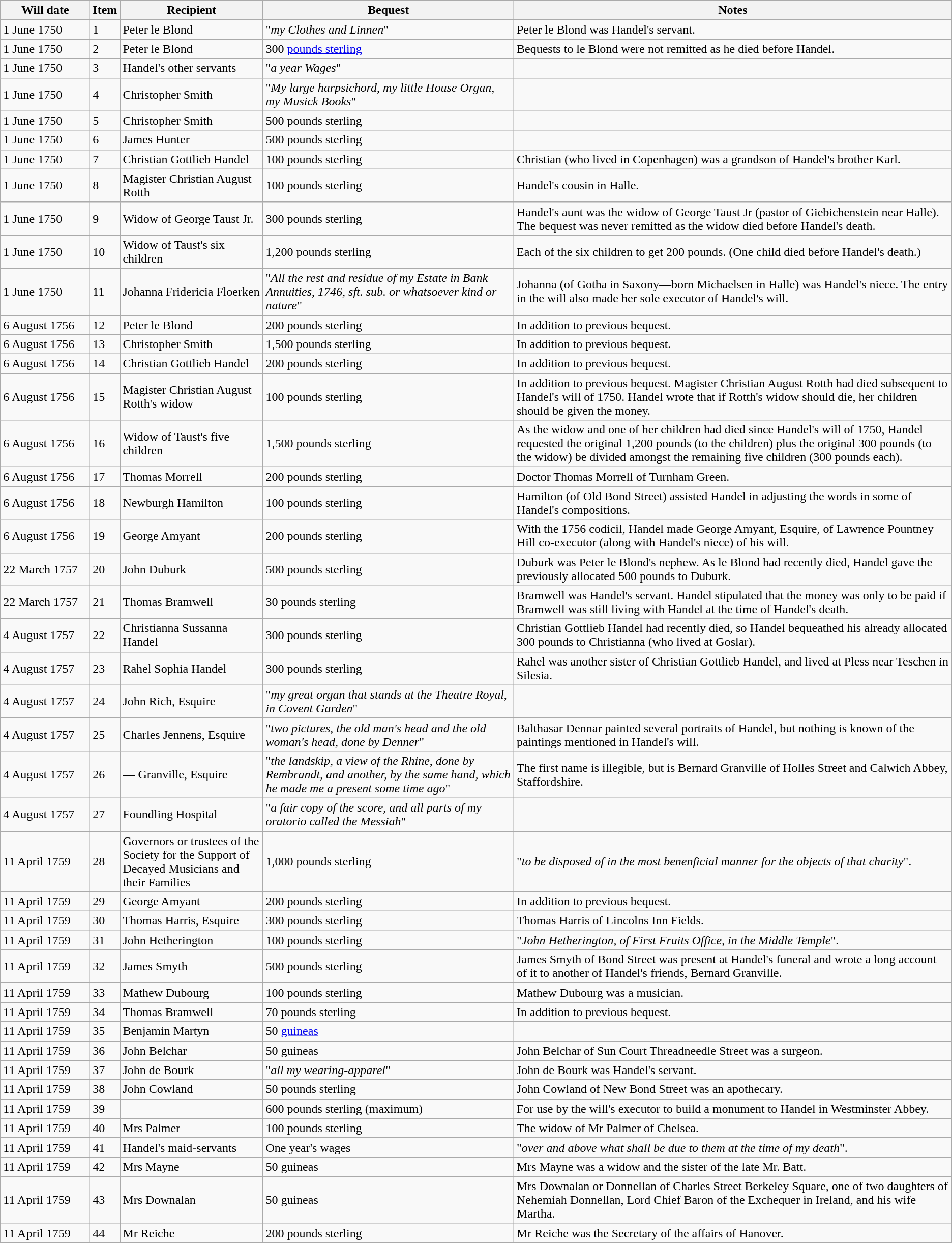<table class="wikitable sortable">
<tr>
<th class="unsortable" width="110px">Will date</th>
<th>Item</th>
<th width="180px">Recipient</th>
<th>Bequest</th>
<th class="unsortable">Notes</th>
</tr>
<tr>
<td>1 June 1750</td>
<td>1</td>
<td>Peter le Blond</td>
<td>"<em>my Clothes and Linnen</em>"</td>
<td>Peter le Blond was Handel's servant.</td>
</tr>
<tr>
<td>1 June 1750</td>
<td>2</td>
<td>Peter le Blond</td>
<td>300 <a href='#'>pounds sterling</a></td>
<td>Bequests to le Blond were not remitted as he died before Handel.</td>
</tr>
<tr>
<td>1 June 1750</td>
<td>3</td>
<td>Handel's other servants</td>
<td>"<em>a year Wages</em>"</td>
<td></td>
</tr>
<tr>
<td>1 June 1750</td>
<td>4</td>
<td>Christopher Smith</td>
<td>"<em>My large harpsichord, my little House Organ, my Musick Books</em>"</td>
<td></td>
</tr>
<tr>
<td>1 June 1750</td>
<td>5</td>
<td>Christopher Smith</td>
<td>500 pounds sterling</td>
<td></td>
</tr>
<tr>
<td>1 June 1750</td>
<td>6</td>
<td>James Hunter</td>
<td>500 pounds sterling</td>
<td></td>
</tr>
<tr>
<td>1 June 1750</td>
<td>7</td>
<td>Christian Gottlieb Handel</td>
<td>100 pounds sterling</td>
<td>Christian (who lived in Copenhagen) was a grandson of Handel's brother Karl.</td>
</tr>
<tr>
<td>1 June 1750</td>
<td>8</td>
<td>Magister Christian August Rotth</td>
<td>100 pounds sterling</td>
<td>Handel's cousin in Halle.</td>
</tr>
<tr>
<td>1 June 1750</td>
<td>9</td>
<td>Widow of George Taust Jr.</td>
<td>300 pounds sterling</td>
<td>Handel's aunt was the widow of George Taust Jr (pastor of Giebichenstein near Halle). The bequest was never remitted as the widow died before Handel's death.</td>
</tr>
<tr>
<td>1 June 1750</td>
<td>10</td>
<td>Widow of Taust's six children</td>
<td>1,200 pounds sterling</td>
<td>Each of the six children to get 200 pounds. (One child died before Handel's death.)</td>
</tr>
<tr>
<td>1 June 1750</td>
<td>11</td>
<td>Johanna Fridericia Floerken</td>
<td>"<em>All the rest and residue of my Estate in Bank Annuities, 1746, sft. sub. or whatsoever kind or nature</em>"</td>
<td>Johanna (of Gotha in Saxony—born Michaelsen in Halle) was Handel's niece. The entry in the will also made her sole executor of Handel's will.</td>
</tr>
<tr>
<td>6 August 1756</td>
<td>12</td>
<td>Peter le Blond</td>
<td>200 pounds sterling</td>
<td>In addition to previous bequest.</td>
</tr>
<tr>
<td>6 August 1756</td>
<td>13</td>
<td>Christopher Smith</td>
<td>1,500 pounds sterling</td>
<td>In addition to previous bequest.</td>
</tr>
<tr>
<td>6 August 1756</td>
<td>14</td>
<td>Christian Gottlieb Handel</td>
<td>200 pounds sterling</td>
<td>In addition to previous bequest.</td>
</tr>
<tr>
<td>6 August 1756</td>
<td>15</td>
<td>Magister Christian August Rotth's widow</td>
<td>100 pounds sterling</td>
<td>In addition to previous bequest. Magister Christian August Rotth had died subsequent to Handel's will of 1750. Handel wrote that if Rotth's widow should die, her children should be given the money.</td>
</tr>
<tr>
<td>6 August 1756</td>
<td>16</td>
<td>Widow of Taust's five children</td>
<td>1,500 pounds sterling</td>
<td>As the widow and one of her children had died since Handel's will of 1750, Handel requested the original 1,200 pounds (to the children) plus the original 300 pounds (to the widow) be divided amongst the remaining five children (300 pounds each).</td>
</tr>
<tr>
<td>6 August 1756</td>
<td>17</td>
<td>Thomas Morrell</td>
<td>200 pounds sterling</td>
<td>Doctor Thomas Morrell of Turnham Green.</td>
</tr>
<tr>
<td>6 August 1756</td>
<td>18</td>
<td>Newburgh Hamilton</td>
<td>100 pounds sterling</td>
<td>Hamilton (of Old Bond Street) assisted Handel in adjusting the words in some of Handel's compositions.</td>
</tr>
<tr>
<td>6 August 1756</td>
<td>19</td>
<td>George Amyant</td>
<td>200 pounds sterling</td>
<td>With the 1756 codicil, Handel made George Amyant, Esquire, of Lawrence Pountney Hill co-executor (along with Handel's niece) of his will.</td>
</tr>
<tr>
<td>22 March 1757</td>
<td>20</td>
<td>John Duburk</td>
<td>500 pounds sterling</td>
<td>Duburk was Peter le Blond's nephew. As le Blond had recently died, Handel gave the previously allocated 500 pounds to Duburk.</td>
</tr>
<tr>
<td>22 March 1757</td>
<td>21</td>
<td>Thomas Bramwell</td>
<td>30 pounds sterling</td>
<td>Bramwell was Handel's servant. Handel stipulated that the money was only to be paid if Bramwell was still living with Handel at the time of Handel's death.</td>
</tr>
<tr>
<td>4 August 1757</td>
<td>22</td>
<td>Christianna Sussanna Handel</td>
<td>300 pounds sterling</td>
<td>Christian Gottlieb Handel had recently died, so Handel bequeathed his already allocated 300 pounds to Christianna (who lived at Goslar).</td>
</tr>
<tr>
<td>4 August 1757</td>
<td>23</td>
<td>Rahel Sophia Handel</td>
<td>300 pounds sterling</td>
<td>Rahel was another sister of Christian Gottlieb Handel, and lived at Pless near Teschen in Silesia.</td>
</tr>
<tr>
<td>4 August 1757</td>
<td>24</td>
<td>John Rich, Esquire</td>
<td>"<em>my great organ that stands at the Theatre Royal, in Covent Garden</em>"</td>
<td></td>
</tr>
<tr>
<td>4 August 1757</td>
<td>25</td>
<td>Charles Jennens, Esquire</td>
<td>"<em>two pictures, the old man's head and the old woman's head, done by Denner</em>"</td>
<td>Balthasar Dennar painted several portraits of Handel, but nothing is known of the paintings mentioned in Handel's will.</td>
</tr>
<tr>
<td>4 August 1757</td>
<td>26</td>
<td>— Granville, Esquire</td>
<td>"<em>the landskip, a view of the Rhine, done by Rembrandt, and another, by the same hand, which he made me a present some time ago</em>"</td>
<td>The first name is illegible, but is Bernard Granville of Holles Street and Calwich Abbey, Staffordshire.</td>
</tr>
<tr>
<td>4 August 1757</td>
<td>27</td>
<td>Foundling Hospital</td>
<td>"<em>a fair copy of the score, and all parts of my oratorio called the Messiah</em>"</td>
<td></td>
</tr>
<tr>
<td>11 April 1759</td>
<td>28</td>
<td>Governors or trustees of the Society for the Support of Decayed Musicians and their Families</td>
<td>1,000 pounds sterling</td>
<td>"<em>to be disposed of in the most benenficial manner for the objects of that charity</em>".</td>
</tr>
<tr>
<td>11 April 1759</td>
<td>29</td>
<td>George Amyant</td>
<td>200 pounds sterling</td>
<td>In addition to previous bequest.</td>
</tr>
<tr>
<td>11 April 1759</td>
<td>30</td>
<td>Thomas Harris, Esquire</td>
<td>300 pounds sterling</td>
<td>Thomas Harris of Lincolns Inn Fields.</td>
</tr>
<tr>
<td>11 April 1759</td>
<td>31</td>
<td>John Hetherington</td>
<td>100 pounds sterling</td>
<td>"<em>John Hetherington, of First Fruits Office, in the Middle Temple</em>".</td>
</tr>
<tr>
<td>11 April 1759</td>
<td>32</td>
<td>James Smyth</td>
<td>500 pounds sterling</td>
<td>James Smyth of Bond Street was present at Handel's funeral and wrote a long account of it to another of Handel's friends, Bernard Granville.</td>
</tr>
<tr>
<td>11 April 1759</td>
<td>33</td>
<td>Mathew Dubourg</td>
<td>100 pounds sterling</td>
<td>Mathew Dubourg was a musician.</td>
</tr>
<tr>
<td>11 April 1759</td>
<td>34</td>
<td>Thomas Bramwell</td>
<td>70 pounds sterling</td>
<td>In addition to previous bequest.</td>
</tr>
<tr>
<td>11 April 1759</td>
<td>35</td>
<td>Benjamin Martyn</td>
<td>50 <a href='#'>guineas</a></td>
<td></td>
</tr>
<tr>
<td>11 April 1759</td>
<td>36</td>
<td>John Belchar</td>
<td>50 guineas</td>
<td>John Belchar of Sun Court Threadneedle Street was a surgeon.</td>
</tr>
<tr>
<td>11 April 1759</td>
<td>37</td>
<td>John de Bourk</td>
<td>"<em>all my wearing-apparel</em>"</td>
<td>John de Bourk was Handel's servant.</td>
</tr>
<tr>
<td>11 April 1759</td>
<td>38</td>
<td>John Cowland</td>
<td>50 pounds sterling</td>
<td>John Cowland of New Bond Street was an apothecary.</td>
</tr>
<tr>
<td>11 April 1759</td>
<td>39</td>
<td></td>
<td>600 pounds sterling (maximum)</td>
<td>For use by the will's executor to build a monument to Handel in Westminster Abbey.</td>
</tr>
<tr>
<td>11 April 1759</td>
<td>40</td>
<td>Mrs Palmer</td>
<td>100 pounds sterling</td>
<td>The widow of Mr Palmer of Chelsea.</td>
</tr>
<tr>
<td>11 April 1759</td>
<td>41</td>
<td>Handel's maid-servants</td>
<td>One year's wages</td>
<td>"<em>over and above what shall be due to them at the time of my death</em>".</td>
</tr>
<tr>
<td>11 April 1759</td>
<td>42</td>
<td>Mrs Mayne</td>
<td>50 guineas</td>
<td>Mrs Mayne was a widow and the sister of the late Mr. Batt.</td>
</tr>
<tr>
<td>11 April 1759</td>
<td>43</td>
<td>Mrs Downalan</td>
<td>50 guineas</td>
<td>Mrs Downalan or Donnellan of Charles Street Berkeley Square, one of two daughters of Nehemiah Donnellan, Lord Chief Baron of the Exchequer in Ireland, and his wife Martha.</td>
</tr>
<tr>
<td>11 April 1759</td>
<td>44</td>
<td>Mr Reiche</td>
<td>200 pounds sterling</td>
<td>Mr Reiche was the Secretary of the affairs of Hanover.</td>
</tr>
</table>
